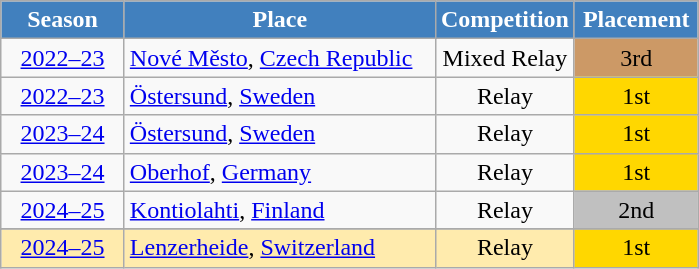<table class="wikitable sortable" style="text-align: center;">
<tr>
<th style="background-color:#4180be; color:white; width:75px;">Season</th>
<th style="background-color:#4180be; color:white; width:200px;">Place</th>
<th style="background-color:#4180be; color:white; width:75px;">Competition</th>
<th style="background-color:#4180be; color:white; width:75px;">Placement</th>
</tr>
<tr>
<td><a href='#'>2022–23</a></td>
<td align="left"> <a href='#'>Nové Město</a>, <a href='#'>Czech Republic</a></td>
<td>Mixed Relay</td>
<td bgcolor="cc9966">3rd</td>
</tr>
<tr>
<td><a href='#'>2022–23</a></td>
<td align="left"> <a href='#'>Östersund</a>, <a href='#'>Sweden</a></td>
<td>Relay</td>
<td bgcolor="gold">1st</td>
</tr>
<tr>
<td><a href='#'>2023–24</a></td>
<td align="left"> <a href='#'>Östersund</a>, <a href='#'>Sweden</a></td>
<td>Relay</td>
<td bgcolor="gold">1st</td>
</tr>
<tr>
<td><a href='#'>2023–24</a></td>
<td align="left"> <a href='#'>Oberhof</a>, <a href='#'>Germany</a></td>
<td>Relay</td>
<td bgcolor="gold">1st</td>
</tr>
<tr>
<td><a href='#'>2024–25</a></td>
<td align="left"> <a href='#'>Kontiolahti</a>, <a href='#'>Finland</a></td>
<td>Relay</td>
<td bgcolor="silver">2nd</td>
</tr>
<tr>
</tr>
<tr style="background:#FFEBAD">
<td><a href='#'>2024–25</a></td>
<td align="left"> <a href='#'>Lenzerheide</a>, <a href='#'>Switzerland</a></td>
<td>Relay</td>
<td bgcolor="gold">1st</td>
</tr>
</table>
